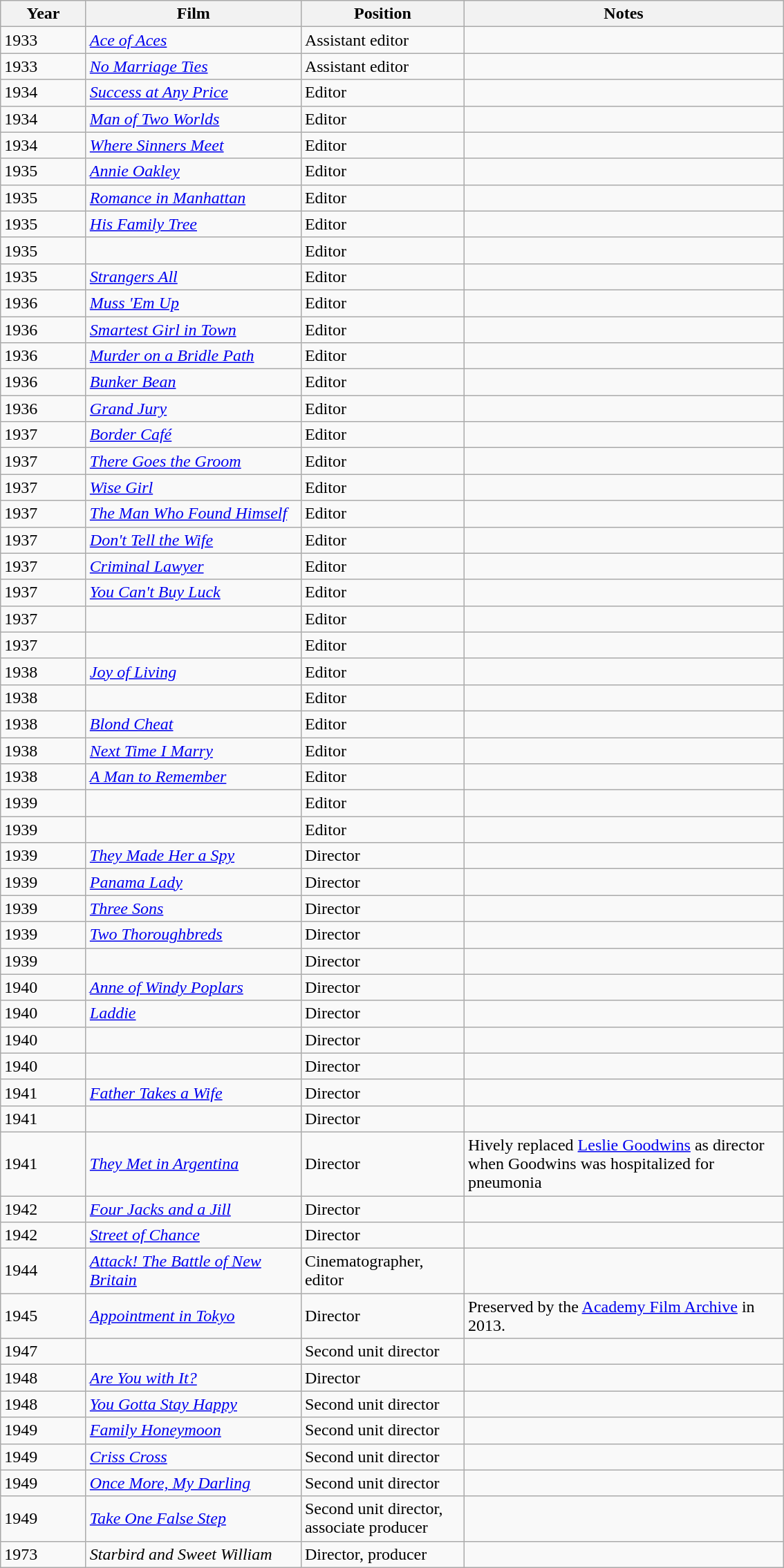<table class="wikitable sortable plainrowheaders">
<tr>
<th scope="col" style="width:75px">Year</th>
<th scope="col" style="width:200px">Film</th>
<th scope="col" style="width:150px">Position</th>
<th scope="col" style="width:300px" class="unsortable">Notes</th>
</tr>
<tr>
<td>1933</td>
<td><em><a href='#'>Ace of Aces</a></em></td>
<td>Assistant editor</td>
<td></td>
</tr>
<tr>
<td>1933</td>
<td><em><a href='#'>No Marriage Ties</a></em></td>
<td>Assistant editor</td>
<td></td>
</tr>
<tr>
<td>1934</td>
<td><em><a href='#'>Success at Any Price</a></em></td>
<td>Editor</td>
<td></td>
</tr>
<tr>
<td>1934</td>
<td><em><a href='#'>Man of Two Worlds</a></em></td>
<td>Editor</td>
<td></td>
</tr>
<tr>
<td>1934</td>
<td><em><a href='#'>Where Sinners Meet</a></em></td>
<td>Editor</td>
<td></td>
</tr>
<tr>
<td>1935</td>
<td><em><a href='#'>Annie Oakley</a></em></td>
<td>Editor</td>
<td></td>
</tr>
<tr>
<td>1935</td>
<td><em><a href='#'>Romance in Manhattan</a></em></td>
<td>Editor</td>
<td></td>
</tr>
<tr>
<td>1935</td>
<td><em><a href='#'>His Family Tree</a></em></td>
<td>Editor</td>
<td></td>
</tr>
<tr>
<td>1935</td>
<td><em></em></td>
<td>Editor</td>
<td></td>
</tr>
<tr>
<td>1935</td>
<td><em><a href='#'>Strangers All</a></em></td>
<td>Editor</td>
<td></td>
</tr>
<tr>
<td>1936</td>
<td><em><a href='#'>Muss 'Em Up</a></em></td>
<td>Editor</td>
<td></td>
</tr>
<tr>
<td>1936</td>
<td><em><a href='#'>Smartest Girl in Town</a></em></td>
<td>Editor</td>
<td></td>
</tr>
<tr>
<td>1936</td>
<td><em><a href='#'>Murder on a Bridle Path</a></em></td>
<td>Editor</td>
<td></td>
</tr>
<tr>
<td>1936</td>
<td><em><a href='#'>Bunker Bean</a></em></td>
<td>Editor</td>
<td></td>
</tr>
<tr>
<td>1936</td>
<td><em><a href='#'>Grand Jury</a></em></td>
<td>Editor</td>
<td></td>
</tr>
<tr>
<td>1937</td>
<td><em><a href='#'>Border Café</a></em></td>
<td>Editor</td>
<td></td>
</tr>
<tr>
<td>1937</td>
<td><em><a href='#'>There Goes the Groom</a></em></td>
<td>Editor</td>
<td></td>
</tr>
<tr>
<td>1937</td>
<td><em><a href='#'>Wise Girl</a></em></td>
<td>Editor</td>
<td></td>
</tr>
<tr>
<td>1937</td>
<td><em><a href='#'>The Man Who Found Himself</a></em></td>
<td>Editor</td>
<td></td>
</tr>
<tr>
<td>1937</td>
<td><em><a href='#'>Don't Tell the Wife</a></em></td>
<td>Editor</td>
<td></td>
</tr>
<tr>
<td>1937</td>
<td><em><a href='#'>Criminal Lawyer</a></em></td>
<td>Editor</td>
<td></td>
</tr>
<tr>
<td>1937</td>
<td><em><a href='#'>You Can't Buy Luck</a></em></td>
<td>Editor</td>
<td></td>
</tr>
<tr>
<td>1937</td>
<td><em></em></td>
<td>Editor</td>
<td></td>
</tr>
<tr>
<td>1937</td>
<td><em></em></td>
<td>Editor</td>
<td></td>
</tr>
<tr>
<td>1938</td>
<td><em><a href='#'>Joy of Living</a></em></td>
<td>Editor</td>
<td></td>
</tr>
<tr>
<td>1938</td>
<td><em></em></td>
<td>Editor</td>
<td></td>
</tr>
<tr>
<td>1938</td>
<td><em><a href='#'>Blond Cheat</a></em></td>
<td>Editor</td>
<td></td>
</tr>
<tr>
<td>1938</td>
<td><em><a href='#'>Next Time I Marry</a></em></td>
<td>Editor</td>
<td></td>
</tr>
<tr>
<td>1938</td>
<td><em><a href='#'>A Man to Remember</a></em></td>
<td>Editor</td>
<td></td>
</tr>
<tr>
<td>1939</td>
<td><em></em></td>
<td>Editor</td>
<td></td>
</tr>
<tr>
<td>1939</td>
<td><em></em></td>
<td>Editor</td>
<td></td>
</tr>
<tr>
<td>1939</td>
<td><em><a href='#'>They Made Her a Spy</a></em></td>
<td>Director</td>
<td></td>
</tr>
<tr>
<td>1939</td>
<td><em><a href='#'>Panama Lady </a></em></td>
<td>Director</td>
<td></td>
</tr>
<tr>
<td>1939</td>
<td><em><a href='#'>Three Sons</a></em></td>
<td>Director</td>
<td></td>
</tr>
<tr>
<td>1939</td>
<td><em><a href='#'>Two Thoroughbreds</a></em></td>
<td>Director</td>
<td></td>
</tr>
<tr>
<td>1939</td>
<td><em></em></td>
<td>Director</td>
<td></td>
</tr>
<tr>
<td>1940</td>
<td><em><a href='#'>Anne of Windy Poplars</a></em></td>
<td>Director</td>
<td></td>
</tr>
<tr>
<td>1940</td>
<td><em><a href='#'>Laddie</a></em></td>
<td>Director</td>
<td></td>
</tr>
<tr>
<td>1940</td>
<td><em></em></td>
<td>Director</td>
<td></td>
</tr>
<tr>
<td>1940</td>
<td><em></em></td>
<td>Director</td>
<td></td>
</tr>
<tr>
<td>1941</td>
<td><em><a href='#'>Father Takes a Wife</a></em></td>
<td>Director</td>
<td></td>
</tr>
<tr>
<td>1941</td>
<td><em></em></td>
<td>Director</td>
<td></td>
</tr>
<tr>
<td>1941</td>
<td><em><a href='#'>They Met in Argentina</a></em></td>
<td>Director</td>
<td>Hively replaced <a href='#'>Leslie Goodwins</a> as director when Goodwins was hospitalized for pneumonia</td>
</tr>
<tr>
<td>1942</td>
<td><em><a href='#'>Four Jacks and a Jill</a></em></td>
<td>Director</td>
<td></td>
</tr>
<tr>
<td>1942</td>
<td><em><a href='#'>Street of Chance</a></em></td>
<td>Director</td>
<td></td>
</tr>
<tr>
<td>1944</td>
<td><em><a href='#'>Attack! The Battle of New Britain</a></em></td>
<td>Cinematographer, editor</td>
<td></td>
</tr>
<tr>
<td>1945</td>
<td><em><a href='#'>Appointment in Tokyo</a></em></td>
<td>Director</td>
<td>Preserved by the <a href='#'>Academy Film Archive</a> in 2013.</td>
</tr>
<tr>
<td>1947</td>
<td><em></em></td>
<td>Second unit director</td>
<td></td>
</tr>
<tr>
<td>1948</td>
<td><em><a href='#'>Are You with It?</a></em></td>
<td>Director</td>
<td></td>
</tr>
<tr>
<td>1948</td>
<td><em><a href='#'>You Gotta Stay Happy</a></em></td>
<td>Second unit director</td>
<td></td>
</tr>
<tr>
<td>1949</td>
<td><em><a href='#'>Family Honeymoon</a></em></td>
<td>Second unit director</td>
<td></td>
</tr>
<tr>
<td>1949</td>
<td><em><a href='#'>Criss Cross</a></em></td>
<td>Second unit director</td>
<td></td>
</tr>
<tr>
<td>1949</td>
<td><em><a href='#'>Once More, My Darling</a></em></td>
<td>Second unit director</td>
<td></td>
</tr>
<tr>
<td>1949</td>
<td><em><a href='#'>Take One False Step</a></em></td>
<td>Second unit director, associate producer</td>
<td></td>
</tr>
<tr>
<td>1973</td>
<td><em>Starbird and Sweet William</em></td>
<td>Director, producer</td>
<td></td>
</tr>
</table>
